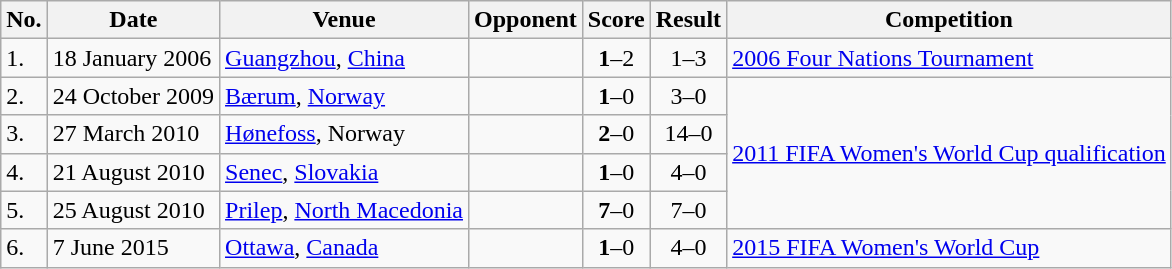<table class="wikitable">
<tr>
<th>No.</th>
<th>Date</th>
<th>Venue</th>
<th>Opponent</th>
<th>Score</th>
<th>Result</th>
<th>Competition</th>
</tr>
<tr>
<td>1.</td>
<td>18 January 2006</td>
<td><a href='#'>Guangzhou</a>, <a href='#'>China</a></td>
<td></td>
<td align=center><strong>1</strong>–2</td>
<td align=center>1–3</td>
<td><a href='#'>2006 Four Nations Tournament</a></td>
</tr>
<tr>
<td>2.</td>
<td>24 October 2009</td>
<td><a href='#'>Bærum</a>, <a href='#'>Norway</a></td>
<td></td>
<td align=center><strong>1</strong>–0</td>
<td align=center>3–0</td>
<td rowspan=4><a href='#'>2011 FIFA Women's World Cup qualification</a></td>
</tr>
<tr>
<td>3.</td>
<td>27 March 2010</td>
<td><a href='#'>Hønefoss</a>, Norway</td>
<td></td>
<td align=center><strong>2</strong>–0</td>
<td align=center>14–0</td>
</tr>
<tr>
<td>4.</td>
<td>21 August 2010</td>
<td><a href='#'>Senec</a>, <a href='#'>Slovakia</a></td>
<td></td>
<td align=center><strong>1</strong>–0</td>
<td align=center>4–0</td>
</tr>
<tr>
<td>5.</td>
<td>25 August 2010</td>
<td><a href='#'>Prilep</a>, <a href='#'>North Macedonia</a></td>
<td></td>
<td align=center><strong>7</strong>–0</td>
<td align=center>7–0</td>
</tr>
<tr>
<td>6.</td>
<td>7 June 2015</td>
<td><a href='#'>Ottawa</a>, <a href='#'>Canada</a></td>
<td></td>
<td align=center><strong>1</strong>–0</td>
<td align=center>4–0</td>
<td><a href='#'>2015 FIFA Women's World Cup</a></td>
</tr>
</table>
